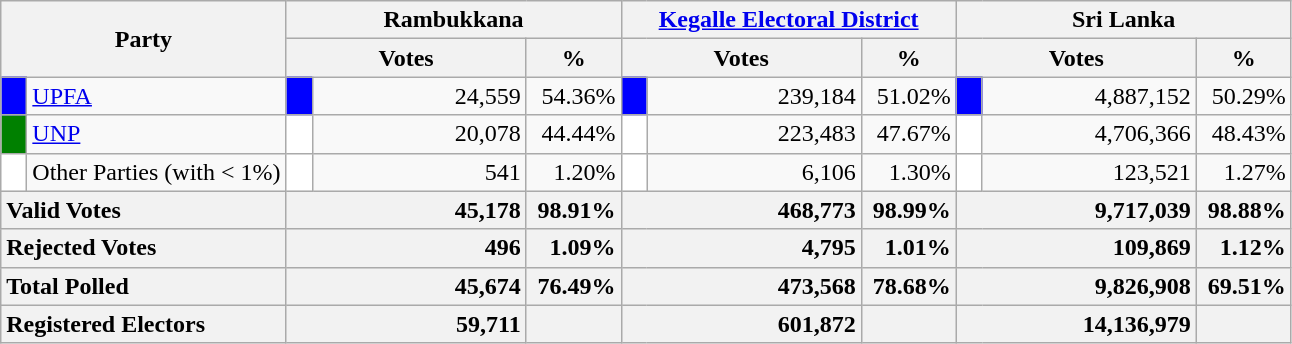<table class="wikitable">
<tr>
<th colspan="2" width="144px"rowspan="2">Party</th>
<th colspan="3" width="216px">Rambukkana</th>
<th colspan="3" width="216px"><a href='#'>Kegalle Electoral District</a></th>
<th colspan="3" width="216px">Sri Lanka</th>
</tr>
<tr>
<th colspan="2" width="144px">Votes</th>
<th>%</th>
<th colspan="2" width="144px">Votes</th>
<th>%</th>
<th colspan="2" width="144px">Votes</th>
<th>%</th>
</tr>
<tr>
<td style="background-color:blue;" width="10px"></td>
<td style="text-align:left;"><a href='#'>UPFA</a></td>
<td style="background-color:blue;" width="10px"></td>
<td style="text-align:right;">24,559</td>
<td style="text-align:right;">54.36%</td>
<td style="background-color:blue;" width="10px"></td>
<td style="text-align:right;">239,184</td>
<td style="text-align:right;">51.02%</td>
<td style="background-color:blue;" width="10px"></td>
<td style="text-align:right;">4,887,152</td>
<td style="text-align:right;">50.29%</td>
</tr>
<tr>
<td style="background-color:green;" width="10px"></td>
<td style="text-align:left;"><a href='#'>UNP</a></td>
<td style="background-color:white;" width="10px"></td>
<td style="text-align:right;">20,078</td>
<td style="text-align:right;">44.44%</td>
<td style="background-color:white;" width="10px"></td>
<td style="text-align:right;">223,483</td>
<td style="text-align:right;">47.67%</td>
<td style="background-color:white;" width="10px"></td>
<td style="text-align:right;">4,706,366</td>
<td style="text-align:right;">48.43%</td>
</tr>
<tr>
<td style="background-color:white;" width="10px"></td>
<td style="text-align:left;">Other Parties (with < 1%)</td>
<td style="background-color:white;" width="10px"></td>
<td style="text-align:right;">541</td>
<td style="text-align:right;">1.20%</td>
<td style="background-color:white;" width="10px"></td>
<td style="text-align:right;">6,106</td>
<td style="text-align:right;">1.30%</td>
<td style="background-color:white;" width="10px"></td>
<td style="text-align:right;">123,521</td>
<td style="text-align:right;">1.27%</td>
</tr>
<tr>
<th colspan="2" width="144px"style="text-align:left;">Valid Votes</th>
<th style="text-align:right;"colspan="2" width="144px">45,178</th>
<th style="text-align:right;">98.91%</th>
<th style="text-align:right;"colspan="2" width="144px">468,773</th>
<th style="text-align:right;">98.99%</th>
<th style="text-align:right;"colspan="2" width="144px">9,717,039</th>
<th style="text-align:right;">98.88%</th>
</tr>
<tr>
<th colspan="2" width="144px"style="text-align:left;">Rejected Votes</th>
<th style="text-align:right;"colspan="2" width="144px">496</th>
<th style="text-align:right;">1.09%</th>
<th style="text-align:right;"colspan="2" width="144px">4,795</th>
<th style="text-align:right;">1.01%</th>
<th style="text-align:right;"colspan="2" width="144px">109,869</th>
<th style="text-align:right;">1.12%</th>
</tr>
<tr>
<th colspan="2" width="144px"style="text-align:left;">Total Polled</th>
<th style="text-align:right;"colspan="2" width="144px">45,674</th>
<th style="text-align:right;">76.49%</th>
<th style="text-align:right;"colspan="2" width="144px">473,568</th>
<th style="text-align:right;">78.68%</th>
<th style="text-align:right;"colspan="2" width="144px">9,826,908</th>
<th style="text-align:right;">69.51%</th>
</tr>
<tr>
<th colspan="2" width="144px"style="text-align:left;">Registered Electors</th>
<th style="text-align:right;"colspan="2" width="144px">59,711</th>
<th></th>
<th style="text-align:right;"colspan="2" width="144px">601,872</th>
<th></th>
<th style="text-align:right;"colspan="2" width="144px">14,136,979</th>
<th></th>
</tr>
</table>
